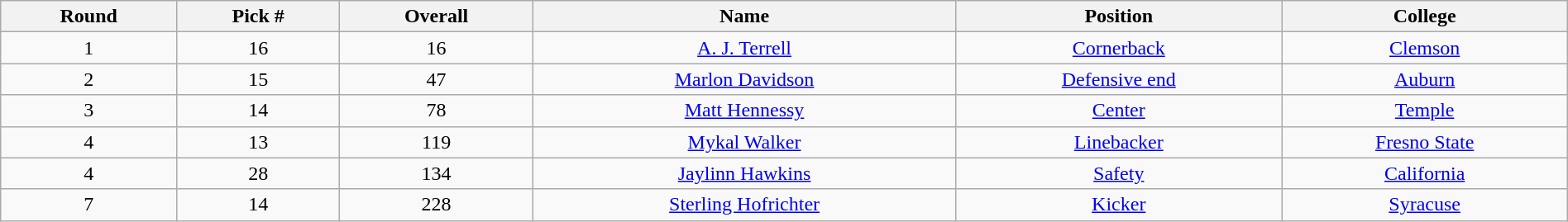<table class="wikitable sortable sortable" style="width: 100%; text-align:center">
<tr>
<th>Round</th>
<th>Pick #</th>
<th>Overall</th>
<th>Name</th>
<th>Position</th>
<th>College</th>
</tr>
<tr>
<td>1</td>
<td>16</td>
<td>16</td>
<td><a href='#'>A. J. Terrell</a></td>
<td><a href='#'>Cornerback</a></td>
<td><a href='#'>Clemson</a></td>
</tr>
<tr>
<td>2</td>
<td>15</td>
<td>47</td>
<td><a href='#'>Marlon Davidson</a></td>
<td><a href='#'>Defensive end</a></td>
<td><a href='#'>Auburn</a></td>
</tr>
<tr>
<td>3</td>
<td>14</td>
<td>78</td>
<td><a href='#'>Matt Hennessy</a></td>
<td><a href='#'>Center</a></td>
<td><a href='#'>Temple</a></td>
</tr>
<tr>
<td>4</td>
<td>13</td>
<td>119</td>
<td><a href='#'>Mykal Walker</a></td>
<td><a href='#'>Linebacker</a></td>
<td><a href='#'>Fresno State</a></td>
</tr>
<tr>
<td>4</td>
<td>28</td>
<td>134</td>
<td><a href='#'>Jaylinn Hawkins</a></td>
<td><a href='#'>Safety</a></td>
<td><a href='#'>California</a></td>
</tr>
<tr>
<td>7</td>
<td>14</td>
<td>228</td>
<td><a href='#'>Sterling Hofrichter</a></td>
<td><a href='#'>Kicker</a></td>
<td><a href='#'>Syracuse</a></td>
</tr>
</table>
